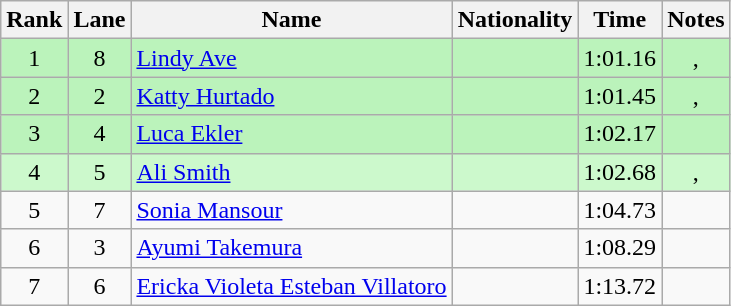<table class="wikitable sortable" style="text-align:center">
<tr>
<th>Rank</th>
<th>Lane</th>
<th>Name</th>
<th>Nationality</th>
<th>Time</th>
<th>Notes</th>
</tr>
<tr bgcolor=bbf3bb>
<td>1</td>
<td>8</td>
<td align="left"><a href='#'>Lindy Ave</a></td>
<td align="left"></td>
<td>1:01.16</td>
<td>, </td>
</tr>
<tr bgcolor=bbf3bb>
<td>2</td>
<td>2</td>
<td align="left"><a href='#'>Katty Hurtado</a></td>
<td align="left"></td>
<td>1:01.45</td>
<td>, </td>
</tr>
<tr bgcolor=bbf3bb>
<td>3</td>
<td>4</td>
<td align="left"><a href='#'>Luca Ekler</a></td>
<td align="left"></td>
<td>1:02.17</td>
<td></td>
</tr>
<tr bgcolor=ccf9cc>
<td>4</td>
<td>5</td>
<td align="left"><a href='#'>Ali Smith</a></td>
<td align="left"></td>
<td>1:02.68</td>
<td>, </td>
</tr>
<tr>
<td>5</td>
<td>7</td>
<td align="left"><a href='#'>Sonia Mansour</a></td>
<td align="left"></td>
<td>1:04.73</td>
<td></td>
</tr>
<tr>
<td>6</td>
<td>3</td>
<td align="left"><a href='#'>Ayumi Takemura</a></td>
<td align="left"></td>
<td>1:08.29</td>
<td></td>
</tr>
<tr>
<td>7</td>
<td>6</td>
<td align="left"><a href='#'>Ericka Violeta Esteban Villatoro</a></td>
<td align="left"></td>
<td>1:13.72</td>
<td></td>
</tr>
</table>
